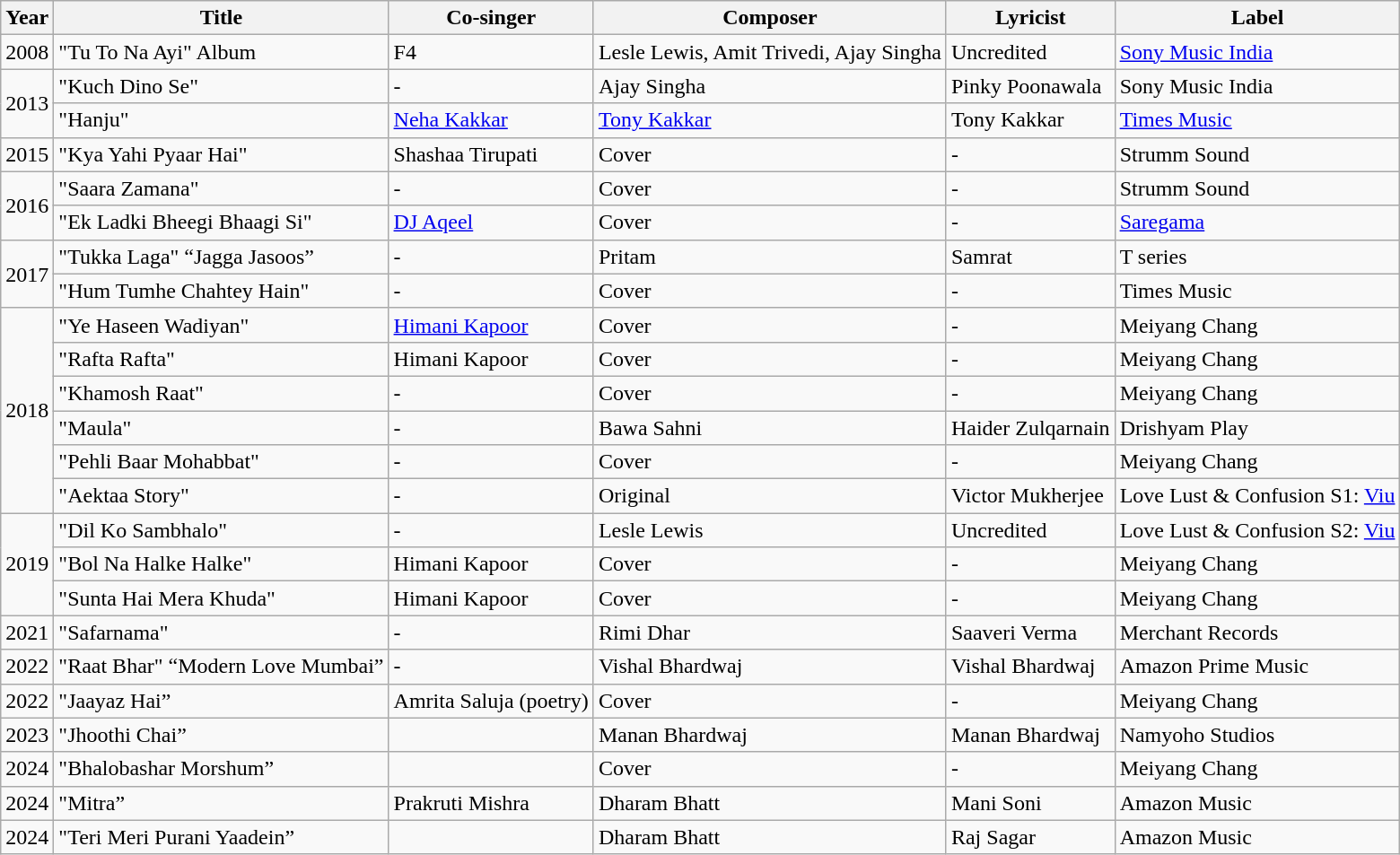<table class="wikitable">
<tr>
<th>Year</th>
<th>Title</th>
<th>Co-singer</th>
<th>Composer</th>
<th>Lyricist</th>
<th>Label</th>
</tr>
<tr>
<td>2008</td>
<td>"Tu To Na Ayi" Album</td>
<td>F4</td>
<td>Lesle Lewis, Amit Trivedi, Ajay Singha</td>
<td>Uncredited</td>
<td><a href='#'>Sony Music India</a></td>
</tr>
<tr>
<td rowspan="2">2013</td>
<td>"Kuch Dino Se"</td>
<td>-</td>
<td>Ajay Singha</td>
<td>Pinky Poonawala</td>
<td>Sony Music India</td>
</tr>
<tr>
<td>"Hanju"</td>
<td><a href='#'>Neha Kakkar</a></td>
<td><a href='#'>Tony Kakkar</a></td>
<td>Tony Kakkar</td>
<td><a href='#'>Times Music</a></td>
</tr>
<tr>
<td>2015</td>
<td>"Kya Yahi Pyaar Hai"</td>
<td>Shashaa Tirupati</td>
<td>Cover</td>
<td>-</td>
<td>Strumm Sound</td>
</tr>
<tr>
<td rowspan="2">2016</td>
<td>"Saara Zamana"</td>
<td>-</td>
<td>Cover</td>
<td>-</td>
<td>Strumm Sound</td>
</tr>
<tr>
<td>"Ek Ladki Bheegi Bhaagi Si"</td>
<td><a href='#'>DJ Aqeel</a></td>
<td>Cover</td>
<td>-</td>
<td><a href='#'>Saregama</a></td>
</tr>
<tr>
<td rowspan="2">2017</td>
<td>"Tukka Laga" “Jagga Jasoos”</td>
<td>-</td>
<td>Pritam</td>
<td>Samrat</td>
<td>T series</td>
</tr>
<tr>
<td>"Hum Tumhe Chahtey Hain"</td>
<td>-</td>
<td>Cover</td>
<td>-</td>
<td>Times Music</td>
</tr>
<tr>
<td rowspan="6">2018</td>
<td>"Ye Haseen Wadiyan"</td>
<td><a href='#'>Himani Kapoor</a></td>
<td>Cover</td>
<td>-</td>
<td>Meiyang Chang</td>
</tr>
<tr>
<td>"Rafta Rafta"</td>
<td>Himani Kapoor</td>
<td>Cover</td>
<td>-</td>
<td>Meiyang Chang</td>
</tr>
<tr>
<td>"Khamosh Raat"</td>
<td>-</td>
<td>Cover</td>
<td>-</td>
<td>Meiyang Chang</td>
</tr>
<tr>
<td>"Maula"</td>
<td>-</td>
<td>Bawa Sahni</td>
<td>Haider Zulqarnain</td>
<td>Drishyam Play</td>
</tr>
<tr>
<td>"Pehli Baar Mohabbat"</td>
<td>-</td>
<td>Cover</td>
<td>-</td>
<td>Meiyang Chang</td>
</tr>
<tr>
<td>"Aektaa Story"</td>
<td>-</td>
<td>Original</td>
<td>Victor Mukherjee</td>
<td>Love Lust & Confusion S1: <a href='#'>Viu</a></td>
</tr>
<tr>
<td rowspan="3">2019</td>
<td>"Dil Ko Sambhalo"</td>
<td>-</td>
<td>Lesle Lewis</td>
<td>Uncredited</td>
<td>Love Lust & Confusion S2: <a href='#'>Viu</a></td>
</tr>
<tr>
<td>"Bol Na Halke Halke"</td>
<td>Himani Kapoor</td>
<td>Cover</td>
<td>-</td>
<td>Meiyang Chang</td>
</tr>
<tr>
<td>"Sunta Hai Mera Khuda"</td>
<td>Himani Kapoor</td>
<td>Cover</td>
<td>-</td>
<td>Meiyang Chang</td>
</tr>
<tr>
<td>2021</td>
<td>"Safarnama"</td>
<td>-</td>
<td>Rimi Dhar</td>
<td>Saaveri Verma</td>
<td>Merchant Records</td>
</tr>
<tr>
<td>2022</td>
<td>"Raat Bhar" “Modern Love Mumbai”</td>
<td>-</td>
<td>Vishal Bhardwaj</td>
<td>Vishal Bhardwaj</td>
<td>Amazon Prime Music</td>
</tr>
<tr>
<td>2022</td>
<td>"Jaayaz Hai”</td>
<td>Amrita Saluja (poetry)</td>
<td>Cover</td>
<td>-</td>
<td>Meiyang Chang</td>
</tr>
<tr>
<td>2023</td>
<td>"Jhoothi Chai”</td>
<td></td>
<td>Manan Bhardwaj</td>
<td>Manan Bhardwaj</td>
<td>Namyoho Studios</td>
</tr>
<tr>
<td>2024</td>
<td>"Bhalobashar Morshum”</td>
<td></td>
<td>Cover</td>
<td>-</td>
<td>Meiyang Chang</td>
</tr>
<tr>
<td>2024</td>
<td>"Mitra”</td>
<td>Prakruti Mishra</td>
<td>Dharam Bhatt</td>
<td>Mani Soni</td>
<td>Amazon Music</td>
</tr>
<tr>
<td>2024</td>
<td>"Teri Meri Purani Yaadein”</td>
<td></td>
<td>Dharam Bhatt</td>
<td>Raj Sagar</td>
<td>Amazon Music</td>
</tr>
</table>
